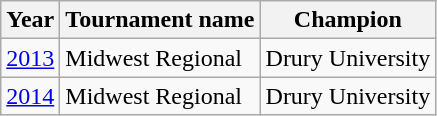<table class="wikitable">
<tr>
<th>Year</th>
<th>Tournament name</th>
<th>Champion</th>
</tr>
<tr>
<td><a href='#'>2013</a></td>
<td>Midwest Regional</td>
<td>Drury University</td>
</tr>
<tr>
<td><a href='#'>2014</a></td>
<td>Midwest Regional</td>
<td>Drury University</td>
</tr>
</table>
